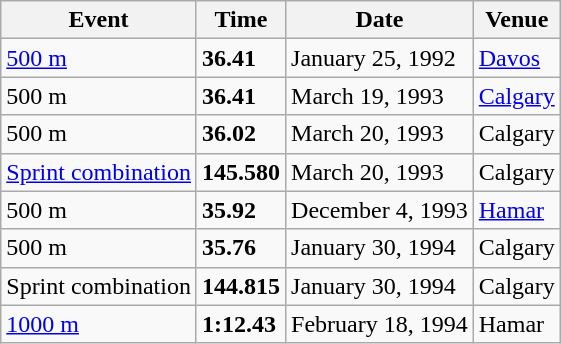<table class='wikitable'>
<tr>
<th>Event</th>
<th>Time</th>
<th>Date</th>
<th>Venue</th>
</tr>
<tr>
<td><a href='#'>500 m</a></td>
<td><strong>36.41</strong></td>
<td>January 25, 1992</td>
<td align=left><a href='#'>Davos</a></td>
</tr>
<tr>
<td>500 m</td>
<td><strong>36.41</strong></td>
<td>March 19, 1993</td>
<td align=left><a href='#'>Calgary</a></td>
</tr>
<tr>
<td>500 m</td>
<td><strong>36.02</strong></td>
<td>March 20, 1993</td>
<td align=left>Calgary</td>
</tr>
<tr>
<td><a href='#'>Sprint combination</a></td>
<td><strong>145.580</strong></td>
<td>March 20, 1993</td>
<td align=left>Calgary</td>
</tr>
<tr>
<td>500 m</td>
<td><strong>35.92</strong></td>
<td>December 4, 1993</td>
<td align=left><a href='#'>Hamar</a></td>
</tr>
<tr>
<td>500 m</td>
<td><strong>35.76</strong></td>
<td>January 30, 1994</td>
<td align=left>Calgary</td>
</tr>
<tr>
<td>Sprint combination</td>
<td><strong>144.815</strong></td>
<td>January 30, 1994</td>
<td align=left>Calgary</td>
</tr>
<tr>
<td><a href='#'>1000 m</a></td>
<td><strong>1:12.43</strong></td>
<td>February 18, 1994</td>
<td align=left>Hamar</td>
</tr>
</table>
